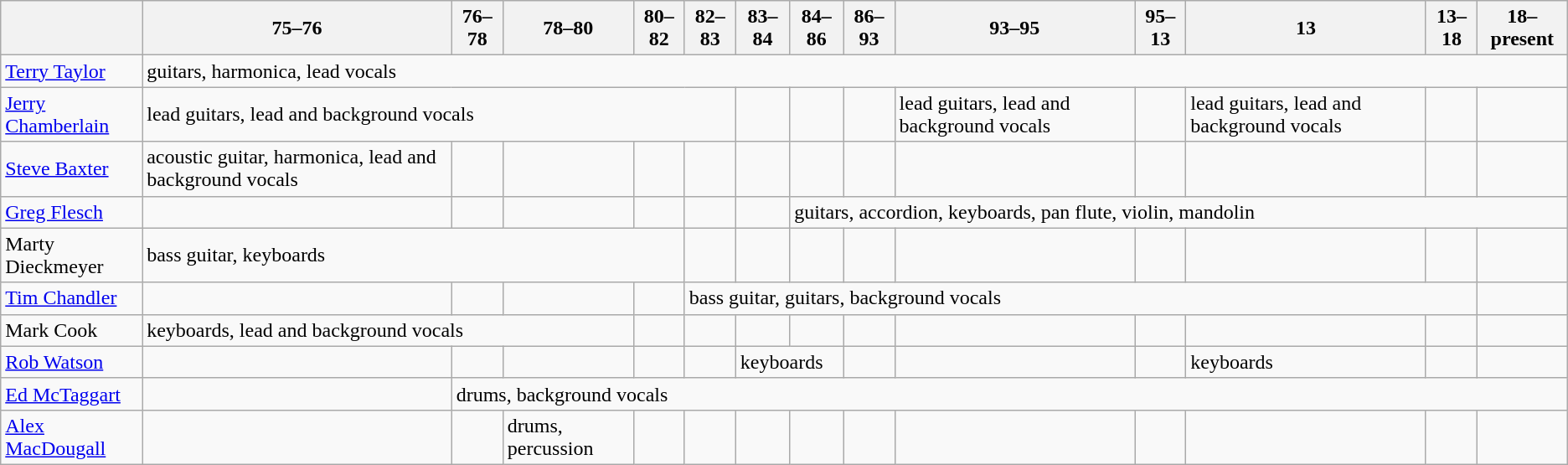<table class="wikitable">
<tr>
<th></th>
<th>75–76</th>
<th>76–78</th>
<th>78–80</th>
<th>80–82</th>
<th>82–83</th>
<th>83–84</th>
<th>84–86</th>
<th>86–93</th>
<th>93–95</th>
<th>95–13</th>
<th>13</th>
<th>13–18</th>
<th>18–present</th>
</tr>
<tr>
<td><a href='#'>Terry Taylor</a></td>
<td colspan="13">guitars, harmonica, lead vocals</td>
</tr>
<tr>
<td><a href='#'>Jerry Chamberlain</a></td>
<td colspan="5">lead guitars, lead and background vocals</td>
<td></td>
<td></td>
<td></td>
<td>lead guitars, lead and background vocals</td>
<td></td>
<td>lead guitars, lead and background vocals</td>
<td></td>
<td></td>
</tr>
<tr>
<td><a href='#'>Steve Baxter</a></td>
<td>acoustic guitar, harmonica, lead and background vocals</td>
<td></td>
<td></td>
<td></td>
<td></td>
<td></td>
<td></td>
<td></td>
<td></td>
<td></td>
<td></td>
<td></td>
<td></td>
</tr>
<tr>
<td><a href='#'>Greg Flesch</a></td>
<td></td>
<td></td>
<td></td>
<td></td>
<td></td>
<td></td>
<td colspan="7">guitars, accordion, keyboards, pan flute, violin, mandolin</td>
</tr>
<tr>
<td>Marty Dieckmeyer</td>
<td colspan="4">bass guitar, keyboards</td>
<td></td>
<td></td>
<td></td>
<td></td>
<td></td>
<td></td>
<td></td>
<td></td>
<td></td>
</tr>
<tr>
<td><a href='#'>Tim Chandler</a></td>
<td></td>
<td></td>
<td></td>
<td></td>
<td colspan="8">bass guitar, guitars, background vocals</td>
<td></td>
</tr>
<tr>
<td>Mark Cook</td>
<td colspan="3">keyboards, lead and background vocals</td>
<td></td>
<td></td>
<td></td>
<td></td>
<td></td>
<td></td>
<td></td>
<td></td>
<td></td>
<td></td>
</tr>
<tr>
<td><a href='#'>Rob Watson</a></td>
<td></td>
<td></td>
<td></td>
<td></td>
<td></td>
<td colspan="2">keyboards</td>
<td></td>
<td></td>
<td></td>
<td>keyboards</td>
<td></td>
<td></td>
</tr>
<tr>
<td><a href='#'>Ed McTaggart</a></td>
<td></td>
<td colspan="12">drums, background vocals</td>
</tr>
<tr>
<td><a href='#'>Alex MacDougall</a></td>
<td></td>
<td></td>
<td>drums, percussion</td>
<td></td>
<td></td>
<td></td>
<td></td>
<td></td>
<td></td>
<td></td>
<td></td>
<td></td>
<td></td>
</tr>
</table>
